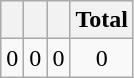<table class="wikitable">
<tr>
<th></th>
<th></th>
<th></th>
<th>Total</th>
</tr>
<tr style="text-align:center;">
<td>0</td>
<td>0</td>
<td>0</td>
<td>0</td>
</tr>
</table>
